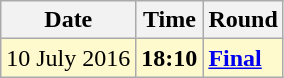<table class="wikitable">
<tr>
<th>Date</th>
<th>Time</th>
<th>Round</th>
</tr>
<tr style=background:lemonchiffon>
<td>10 July 2016</td>
<td><strong>18:10</strong></td>
<td><strong><a href='#'>Final</a></strong></td>
</tr>
</table>
